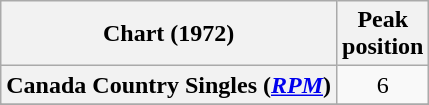<table class="wikitable sortable plainrowheaders" style="text-align:center">
<tr>
<th scope="col">Chart (1972)</th>
<th scope="col">Peak<br> position</th>
</tr>
<tr>
<th scope="row">Canada Country Singles (<em><a href='#'>RPM</a></em>)</th>
<td align="center">6</td>
</tr>
<tr>
</tr>
<tr>
</tr>
</table>
